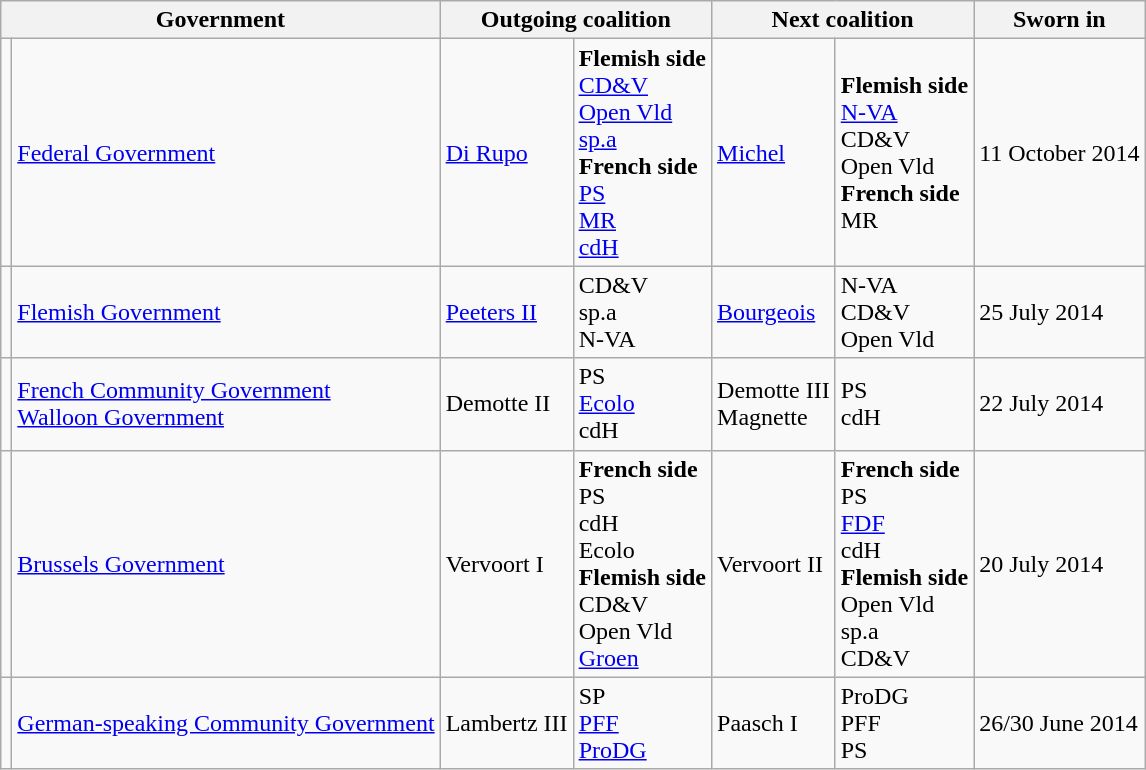<table class="wikitable">
<tr>
<th colspan="2">Government</th>
<th colspan="2">Outgoing coalition</th>
<th colspan="2">Next coalition</th>
<th>Sworn in</th>
</tr>
<tr>
<td></td>
<td><a href='#'>Federal Government</a></td>
<td><a href='#'>Di Rupo</a></td>
<td><strong>Flemish side</strong><br> <a href='#'>CD&V</a><br> <a href='#'>Open Vld</a><br> <a href='#'>sp.a</a><br><strong>French side</strong><br> <a href='#'>PS</a><br> <a href='#'>MR</a><br> <a href='#'>cdH</a></td>
<td><a href='#'>Michel</a></td>
<td><strong>Flemish side</strong><br> <a href='#'>N-VA</a><br> CD&V<br> Open Vld<br><strong>French side</strong><br> MR</td>
<td>11 October 2014</td>
</tr>
<tr>
<td></td>
<td><a href='#'>Flemish Government</a></td>
<td><a href='#'>Peeters II</a></td>
<td> CD&V<br>  sp.a<br> N-VA</td>
<td><a href='#'>Bourgeois</a></td>
<td> N-VA<br> CD&V<br> Open Vld</td>
<td>25 July 2014</td>
</tr>
<tr>
<td></td>
<td><a href='#'>French Community Government</a><br><a href='#'>Walloon Government</a></td>
<td>Demotte II</td>
<td> PS<br> <a href='#'>Ecolo</a><br> cdH</td>
<td>Demotte III<br>Magnette</td>
<td> PS<br> cdH</td>
<td>22 July 2014</td>
</tr>
<tr>
<td></td>
<td><a href='#'>Brussels Government</a></td>
<td>Vervoort I</td>
<td><strong>French side</strong><br> PS<br> cdH<br> Ecolo<br><strong>Flemish side</strong><br> CD&V <br> Open Vld<br> <a href='#'>Groen</a></td>
<td>Vervoort II</td>
<td><strong>French side</strong><br> PS<br> <a href='#'>FDF</a><br> cdH <br><strong>Flemish side</strong><br> Open Vld<br>  sp.a<br> CD&V</td>
<td>20 July 2014</td>
</tr>
<tr>
<td></td>
<td><a href='#'>German-speaking Community Government</a></td>
<td>Lambertz III</td>
<td> SP<br> <a href='#'>PFF</a><br>  <a href='#'>ProDG</a></td>
<td>Paasch I</td>
<td> ProDG<br> PFF<br>  PS</td>
<td>26/30 June 2014 </td>
</tr>
</table>
